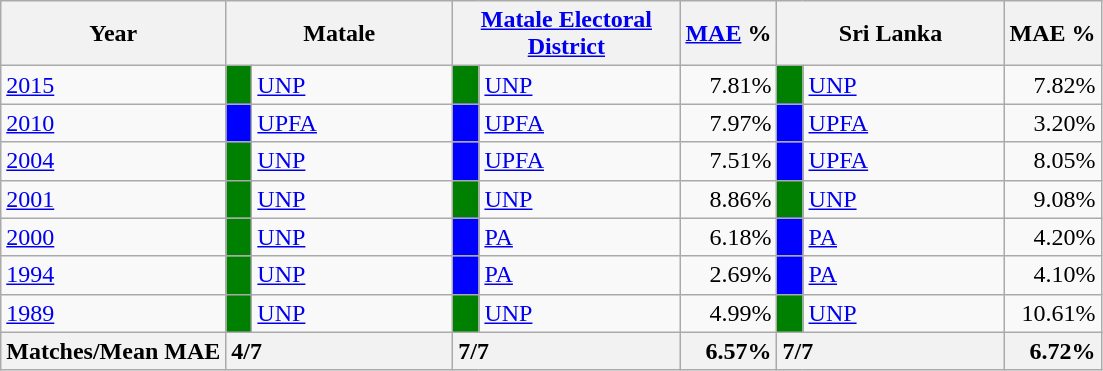<table class="wikitable">
<tr>
<th>Year</th>
<th colspan="2" width="144px">Matale</th>
<th colspan="2" width="144px"><a href='#'>Matale Electoral District</a></th>
<th><a href='#'>MAE</a> %</th>
<th colspan="2" width="144px">Sri Lanka</th>
<th>MAE %</th>
</tr>
<tr>
<td><a href='#'>2015</a></td>
<td style="background-color:green;" width="10px"></td>
<td style="text-align:left;"><a href='#'>UNP</a></td>
<td style="background-color:green;" width="10px"></td>
<td style="text-align:left;"><a href='#'>UNP</a></td>
<td style="text-align:right;">7.81%</td>
<td style="background-color:green;" width="10px"></td>
<td style="text-align:left;"><a href='#'>UNP</a></td>
<td style="text-align:right;">7.82%</td>
</tr>
<tr>
<td><a href='#'>2010</a></td>
<td style="background-color:blue;" width="10px"></td>
<td style="text-align:left;"><a href='#'>UPFA</a></td>
<td style="background-color:blue;" width="10px"></td>
<td style="text-align:left;"><a href='#'>UPFA</a></td>
<td style="text-align:right;">7.97%</td>
<td style="background-color:blue;" width="10px"></td>
<td style="text-align:left;"><a href='#'>UPFA</a></td>
<td style="text-align:right;">3.20%</td>
</tr>
<tr>
<td><a href='#'>2004</a></td>
<td style="background-color:green;" width="10px"></td>
<td style="text-align:left;"><a href='#'>UNP</a></td>
<td style="background-color:blue;" width="10px"></td>
<td style="text-align:left;"><a href='#'>UPFA</a></td>
<td style="text-align:right;">7.51%</td>
<td style="background-color:blue;" width="10px"></td>
<td style="text-align:left;"><a href='#'>UPFA</a></td>
<td style="text-align:right;">8.05%</td>
</tr>
<tr>
<td><a href='#'>2001</a></td>
<td style="background-color:green;" width="10px"></td>
<td style="text-align:left;"><a href='#'>UNP</a></td>
<td style="background-color:green;" width="10px"></td>
<td style="text-align:left;"><a href='#'>UNP</a></td>
<td style="text-align:right;">8.86%</td>
<td style="background-color:green;" width="10px"></td>
<td style="text-align:left;"><a href='#'>UNP</a></td>
<td style="text-align:right;">9.08%</td>
</tr>
<tr>
<td><a href='#'>2000</a></td>
<td style="background-color:green;" width="10px"></td>
<td style="text-align:left;"><a href='#'>UNP</a></td>
<td style="background-color:blue;" width="10px"></td>
<td style="text-align:left;"><a href='#'>PA</a></td>
<td style="text-align:right;">6.18%</td>
<td style="background-color:blue;" width="10px"></td>
<td style="text-align:left;"><a href='#'>PA</a></td>
<td style="text-align:right;">4.20%</td>
</tr>
<tr>
<td><a href='#'>1994</a></td>
<td style="background-color:green;" width="10px"></td>
<td style="text-align:left;"><a href='#'>UNP</a></td>
<td style="background-color:blue;" width="10px"></td>
<td style="text-align:left;"><a href='#'>PA</a></td>
<td style="text-align:right;">2.69%</td>
<td style="background-color:blue;" width="10px"></td>
<td style="text-align:left;"><a href='#'>PA</a></td>
<td style="text-align:right;">4.10%</td>
</tr>
<tr>
<td><a href='#'>1989</a></td>
<td style="background-color:green;" width="10px"></td>
<td style="text-align:left;"><a href='#'>UNP</a></td>
<td style="background-color:green;" width="10px"></td>
<td style="text-align:left;"><a href='#'>UNP</a></td>
<td style="text-align:right;">4.99%</td>
<td style="background-color:green;" width="10px"></td>
<td style="text-align:left;"><a href='#'>UNP</a></td>
<td style="text-align:right;">10.61%</td>
</tr>
<tr>
<th>Matches/Mean MAE</th>
<th style="text-align:left;"colspan="2" width="144px">4/7</th>
<th style="text-align:left;"colspan="2" width="144px">7/7</th>
<th style="text-align:right;">6.57%</th>
<th style="text-align:left;"colspan="2" width="144px">7/7</th>
<th style="text-align:right;">6.72%</th>
</tr>
</table>
